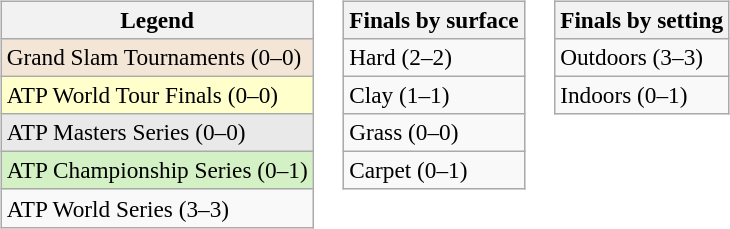<table>
<tr valign=top>
<td><br><table class=wikitable style=font-size:97%>
<tr>
<th>Legend</th>
</tr>
<tr style="background:#f3e6d7;">
<td>Grand Slam Tournaments (0–0)</td>
</tr>
<tr style="background:#ffc;">
<td>ATP World Tour Finals (0–0)</td>
</tr>
<tr style="background:#e9e9e9;">
<td>ATP Masters Series (0–0)</td>
</tr>
<tr style="background:#d4f1c5;">
<td>ATP Championship Series (0–1)</td>
</tr>
<tr>
<td>ATP World Series (3–3)</td>
</tr>
</table>
</td>
<td><br><table class=wikitable style=font-size:97%>
<tr>
<th>Finals by surface</th>
</tr>
<tr>
<td>Hard (2–2)</td>
</tr>
<tr>
<td>Clay (1–1)</td>
</tr>
<tr>
<td>Grass (0–0)</td>
</tr>
<tr>
<td>Carpet (0–1)</td>
</tr>
</table>
</td>
<td><br><table class=wikitable style=font-size:97%>
<tr>
<th>Finals by setting</th>
</tr>
<tr>
<td>Outdoors (3–3)</td>
</tr>
<tr>
<td>Indoors (0–1)</td>
</tr>
</table>
</td>
</tr>
</table>
